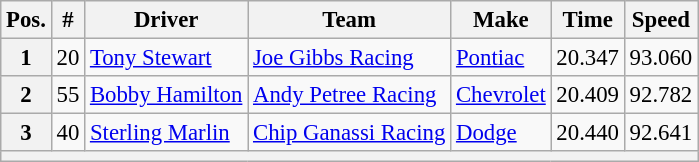<table class="wikitable" style="font-size:95%">
<tr>
<th>Pos.</th>
<th>#</th>
<th>Driver</th>
<th>Team</th>
<th>Make</th>
<th>Time</th>
<th>Speed</th>
</tr>
<tr>
<th>1</th>
<td>20</td>
<td><a href='#'>Tony Stewart</a></td>
<td><a href='#'>Joe Gibbs Racing</a></td>
<td><a href='#'>Pontiac</a></td>
<td>20.347</td>
<td>93.060</td>
</tr>
<tr>
<th>2</th>
<td>55</td>
<td><a href='#'>Bobby Hamilton</a></td>
<td><a href='#'>Andy Petree Racing</a></td>
<td><a href='#'>Chevrolet</a></td>
<td>20.409</td>
<td>92.782</td>
</tr>
<tr>
<th>3</th>
<td>40</td>
<td><a href='#'>Sterling Marlin</a></td>
<td><a href='#'>Chip Ganassi Racing</a></td>
<td><a href='#'>Dodge</a></td>
<td>20.440</td>
<td>92.641</td>
</tr>
<tr>
<th colspan="7"></th>
</tr>
</table>
